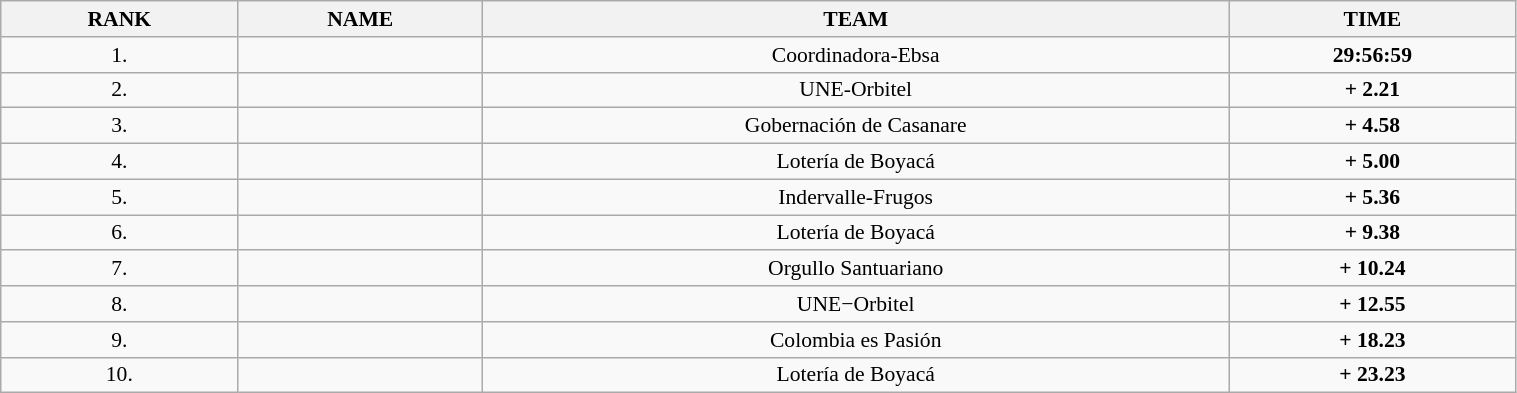<table class=wikitable style="font-size:90%" width="80%">
<tr>
<th>RANK</th>
<th>NAME</th>
<th>TEAM</th>
<th>TIME</th>
</tr>
<tr>
<td align="center">1.</td>
<td></td>
<td align="center">Coordinadora-Ebsa</td>
<td align="center"><strong>29:56:59</strong></td>
</tr>
<tr>
<td align="center">2.</td>
<td></td>
<td align="center">UNE-Orbitel</td>
<td align="center"><strong>+ 2.21</strong></td>
</tr>
<tr>
<td align="center">3.</td>
<td></td>
<td align="center">Gobernación de Casanare</td>
<td align="center"><strong>+ 4.58</strong></td>
</tr>
<tr>
<td align="center">4.</td>
<td></td>
<td align="center">Lotería de Boyacá</td>
<td align="center"><strong>+ 5.00</strong></td>
</tr>
<tr>
<td align="center">5.</td>
<td></td>
<td align="center">Indervalle-Frugos</td>
<td align="center"><strong>+ 5.36</strong></td>
</tr>
<tr>
<td align="center">6.</td>
<td></td>
<td align="center">Lotería de Boyacá</td>
<td align="center"><strong>+ 9.38</strong></td>
</tr>
<tr>
<td align="center">7.</td>
<td></td>
<td align="center">Orgullo Santuariano</td>
<td align="center"><strong>+ 10.24</strong></td>
</tr>
<tr>
<td align="center">8.</td>
<td></td>
<td align="center">UNE−Orbitel</td>
<td align="center"><strong>+ 12.55</strong></td>
</tr>
<tr>
<td align="center">9.</td>
<td></td>
<td align="center">Colombia es Pasión</td>
<td align="center"><strong>+ 18.23</strong></td>
</tr>
<tr>
<td align="center">10.</td>
<td></td>
<td align="center">Lotería de Boyacá</td>
<td align="center"><strong>+ 23.23</strong></td>
</tr>
</table>
